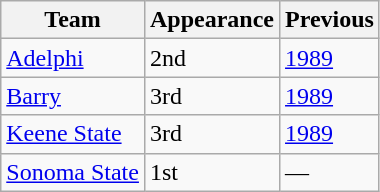<table class="wikitable">
<tr>
<th>Team</th>
<th>Appearance</th>
<th>Previous</th>
</tr>
<tr>
<td><a href='#'>Adelphi</a></td>
<td>2nd</td>
<td><a href='#'>1989</a></td>
</tr>
<tr>
<td><a href='#'>Barry</a></td>
<td>3rd</td>
<td><a href='#'>1989</a></td>
</tr>
<tr>
<td><a href='#'>Keene State</a></td>
<td>3rd</td>
<td><a href='#'>1989</a></td>
</tr>
<tr>
<td><a href='#'>Sonoma State</a></td>
<td>1st</td>
<td>—</td>
</tr>
</table>
